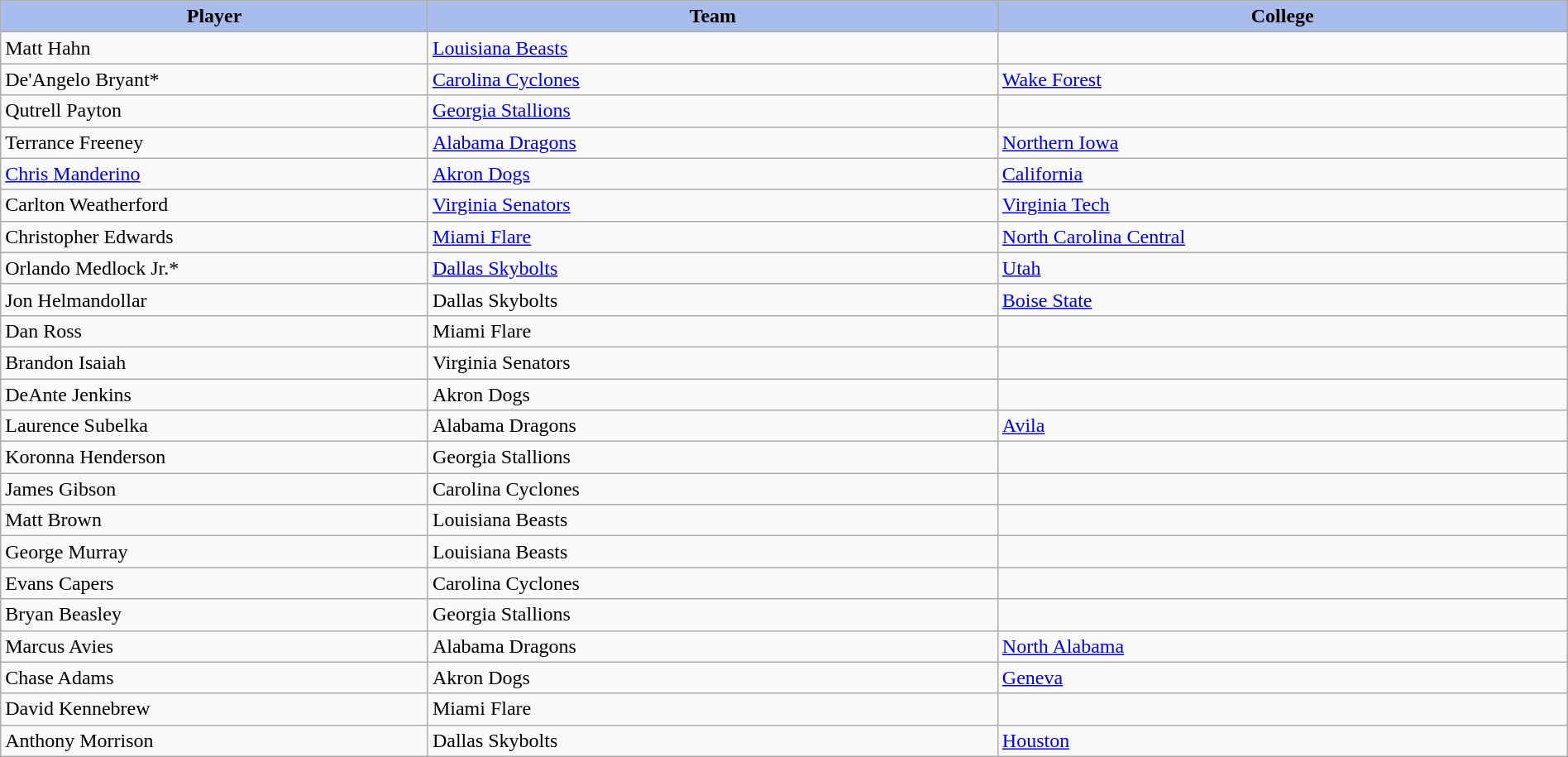<table class="wikitable sortable sortable" style="width:100%;">
<tr>
<th style="background:#a8bdec; width:15%;">Player</th>
<th style="width:20%; background:#a8bdec;">Team</th>
<th style="width:20%; background:#a8bdec;">College</th>
</tr>
<tr>
<td>Matt Hahn</td>
<td><a href='#'>Louisiana Beasts</a></td>
<td></td>
</tr>
<tr>
<td>De'Angelo Bryant*</td>
<td><a href='#'>Carolina Cyclones</a></td>
<td><a href='#'>Wake Forest</a></td>
</tr>
<tr>
<td>Qutrell Payton</td>
<td><a href='#'>Georgia Stallions</a></td>
<td></td>
</tr>
<tr>
<td>Terrance Freeney</td>
<td><a href='#'>Alabama Dragons</a></td>
<td><a href='#'>Northern Iowa</a></td>
</tr>
<tr>
<td><a href='#'>Chris Manderino</a></td>
<td><a href='#'>Akron Dogs</a></td>
<td><a href='#'>California</a></td>
</tr>
<tr>
<td>Carlton Weatherford</td>
<td><a href='#'>Virginia Senators</a></td>
<td><a href='#'>Virginia Tech</a></td>
</tr>
<tr>
<td>Christopher Edwards</td>
<td><a href='#'>Miami Flare</a></td>
<td><a href='#'>North Carolina Central</a></td>
</tr>
<tr>
<td>Orlando Medlock Jr.*</td>
<td><a href='#'>Dallas Skybolts</a></td>
<td><a href='#'>Utah</a></td>
</tr>
<tr>
<td>Jon Helmandollar</td>
<td>Dallas Skybolts</td>
<td><a href='#'>Boise State</a></td>
</tr>
<tr>
<td>Dan Ross</td>
<td>Miami Flare</td>
<td></td>
</tr>
<tr>
<td>Brandon Isaiah</td>
<td>Virginia Senators</td>
<td></td>
</tr>
<tr>
<td>DeAnte Jenkins</td>
<td>Akron Dogs</td>
<td></td>
</tr>
<tr>
<td>Laurence Subelka</td>
<td>Alabama Dragons</td>
<td><a href='#'>Avila</a></td>
</tr>
<tr>
<td>Koronna Henderson</td>
<td>Georgia Stallions</td>
<td></td>
</tr>
<tr>
<td>James Gibson</td>
<td>Carolina Cyclones</td>
<td></td>
</tr>
<tr>
<td>Matt Brown</td>
<td>Louisiana Beasts</td>
<td></td>
</tr>
<tr>
<td>George Murray</td>
<td>Louisiana Beasts</td>
<td></td>
</tr>
<tr>
<td>Evans Capers</td>
<td>Carolina Cyclones</td>
<td></td>
</tr>
<tr>
<td>Bryan Beasley</td>
<td>Georgia Stallions</td>
<td></td>
</tr>
<tr>
<td>Marcus Avies</td>
<td>Alabama Dragons</td>
<td><a href='#'>North Alabama</a></td>
</tr>
<tr>
<td>Chase Adams</td>
<td>Akron Dogs</td>
<td><a href='#'>Geneva</a></td>
</tr>
<tr>
<td>David Kennebrew</td>
<td>Miami Flare</td>
<td></td>
</tr>
<tr>
<td>Anthony Morrison</td>
<td>Dallas Skybolts</td>
<td><a href='#'>Houston</a></td>
</tr>
</table>
